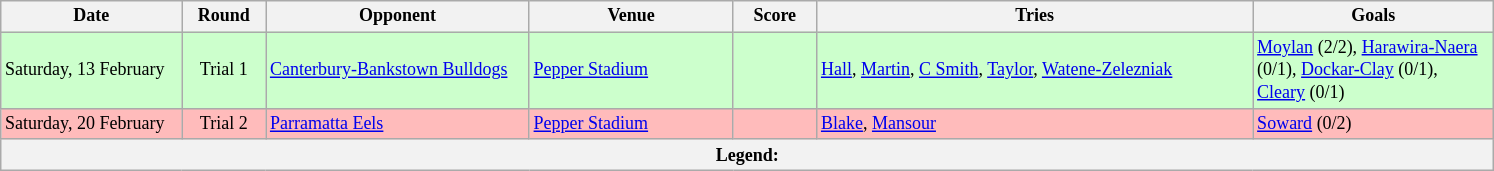<table style="font-size:75%;" class="wikitable">
<tr>
<th width="115">Date</th>
<th width="50">Round</th>
<th width="170">Opponent</th>
<th width="130">Venue</th>
<th width="50">Score</th>
<th width="285">Tries</th>
<th width="155">Goals</th>
</tr>
<tr bgcolor="#CCFFCC">
<td>Saturday, 13 February</td>
<td style="text-align:center;">Trial 1</td>
<td> <a href='#'>Canterbury-Bankstown Bulldogs</a></td>
<td><a href='#'>Pepper Stadium</a></td>
<td style="text-align:center;"></td>
<td><a href='#'>Hall</a>, <a href='#'>Martin</a>, <a href='#'>C Smith</a>, <a href='#'>Taylor</a>, <a href='#'>Watene-Zelezniak</a></td>
<td><a href='#'>Moylan</a> (2/2), <a href='#'>Harawira-Naera</a> (0/1), <a href='#'>Dockar-Clay</a> (0/1), <a href='#'>Cleary</a> (0/1)</td>
</tr>
<tr bgcolor="#FFBBBB">
<td>Saturday, 20 February</td>
<td style="text-align:center;">Trial 2</td>
<td> <a href='#'>Parramatta Eels</a></td>
<td><a href='#'>Pepper Stadium</a></td>
<td style="text-align:center;"></td>
<td><a href='#'>Blake</a>, <a href='#'>Mansour</a></td>
<td><a href='#'>Soward</a> (0/2)</td>
</tr>
<tr>
<th colspan="7"><strong>Legend</strong>:    </th>
</tr>
</table>
